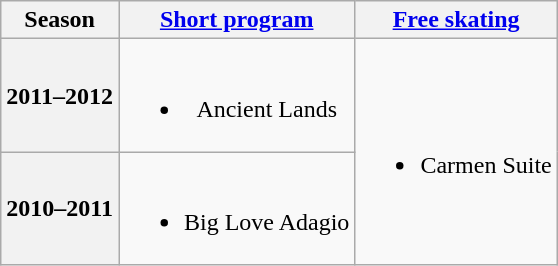<table class=wikitable style=text-align:center>
<tr>
<th>Season</th>
<th><a href='#'>Short program</a></th>
<th><a href='#'>Free skating</a></th>
</tr>
<tr>
<th>2011–2012 <br> </th>
<td><br><ul><li>Ancient Lands <br></li></ul></td>
<td rowspan=2><br><ul><li>Carmen Suite <br></li></ul></td>
</tr>
<tr>
<th>2010–2011 <br> </th>
<td><br><ul><li>Big Love Adagio <br></li></ul></td>
</tr>
</table>
